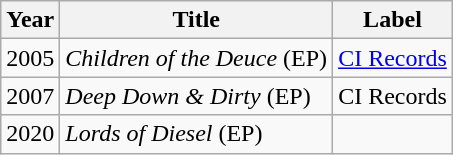<table class="wikitable">
<tr>
<th>Year</th>
<th>Title</th>
<th Record label>Label</th>
</tr>
<tr>
<td align="center">2005</td>
<td><em>Children of the Deuce</em> (EP)</td>
<td align="center"><a href='#'>CI Records</a></td>
</tr>
<tr>
<td align="center">2007</td>
<td><em>Deep Down & Dirty</em> (EP)</td>
<td align="center">CI Records</td>
</tr>
<tr>
<td align="center">2020</td>
<td><em>Lords of Diesel</em> (EP)</td>
<td align="center"></td>
</tr>
</table>
